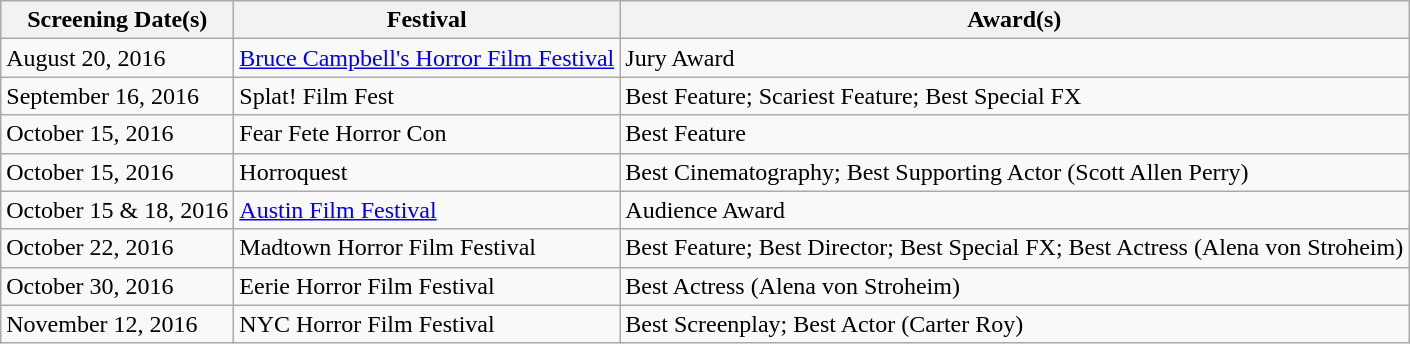<table class="wikitable">
<tr>
<th>Screening Date(s)</th>
<th>Festival</th>
<th>Award(s)</th>
</tr>
<tr>
<td>August 20, 2016</td>
<td><a href='#'>Bruce Campbell's Horror Film Festival</a></td>
<td>Jury Award</td>
</tr>
<tr>
<td>September 16, 2016</td>
<td>Splat! Film Fest</td>
<td>Best Feature; Scariest Feature; Best Special FX</td>
</tr>
<tr>
<td>October 15, 2016</td>
<td>Fear Fete Horror Con</td>
<td>Best Feature</td>
</tr>
<tr>
<td>October 15, 2016</td>
<td>Horroquest</td>
<td>Best Cinematography; Best Supporting Actor (Scott Allen Perry)</td>
</tr>
<tr>
<td>October 15 & 18, 2016</td>
<td><a href='#'>Austin Film Festival</a></td>
<td>Audience Award</td>
</tr>
<tr>
<td>October 22, 2016</td>
<td>Madtown Horror Film Festival</td>
<td>Best Feature; Best Director; Best Special FX; Best Actress (Alena von Stroheim)</td>
</tr>
<tr>
<td>October 30, 2016</td>
<td>Eerie Horror Film Festival</td>
<td>Best Actress (Alena von Stroheim)</td>
</tr>
<tr>
<td>November 12, 2016</td>
<td>NYC Horror Film Festival</td>
<td>Best Screenplay; Best Actor (Carter Roy)</td>
</tr>
</table>
